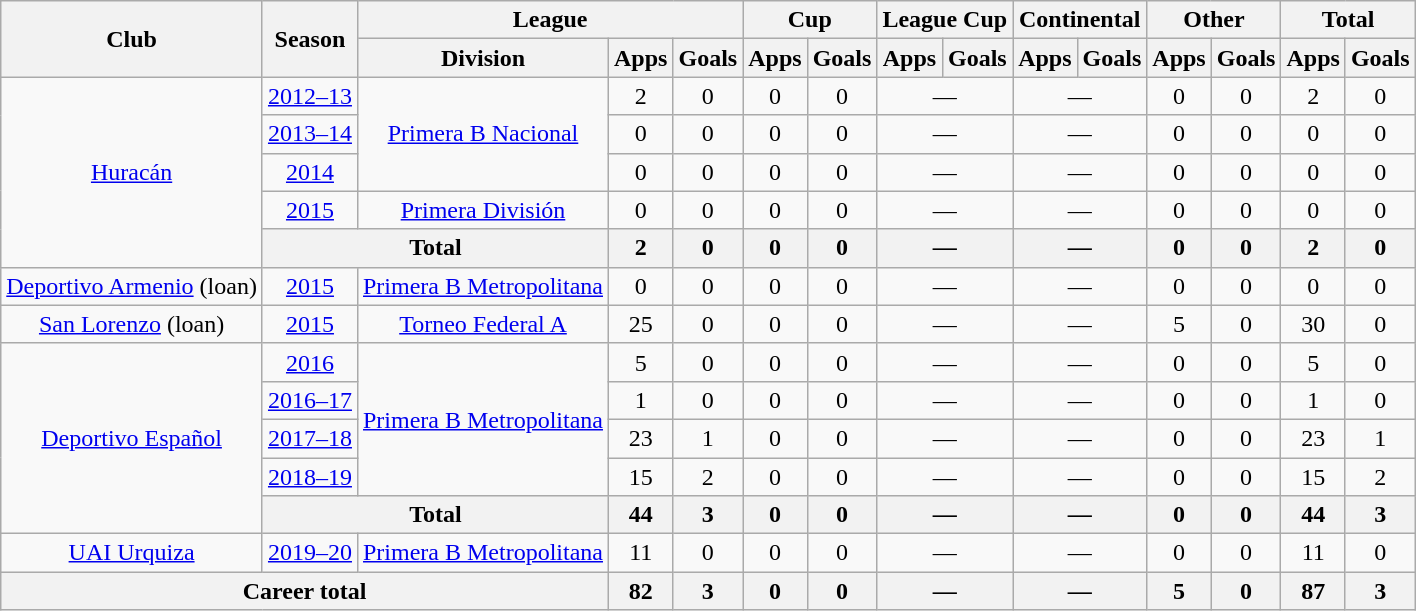<table class="wikitable" style="text-align:center">
<tr>
<th rowspan="2">Club</th>
<th rowspan="2">Season</th>
<th colspan="3">League</th>
<th colspan="2">Cup</th>
<th colspan="2">League Cup</th>
<th colspan="2">Continental</th>
<th colspan="2">Other</th>
<th colspan="2">Total</th>
</tr>
<tr>
<th>Division</th>
<th>Apps</th>
<th>Goals</th>
<th>Apps</th>
<th>Goals</th>
<th>Apps</th>
<th>Goals</th>
<th>Apps</th>
<th>Goals</th>
<th>Apps</th>
<th>Goals</th>
<th>Apps</th>
<th>Goals</th>
</tr>
<tr>
<td rowspan="5"><a href='#'>Huracán</a></td>
<td><a href='#'>2012–13</a></td>
<td rowspan="3"><a href='#'>Primera B Nacional</a></td>
<td>2</td>
<td>0</td>
<td>0</td>
<td>0</td>
<td colspan="2">—</td>
<td colspan="2">—</td>
<td>0</td>
<td>0</td>
<td>2</td>
<td>0</td>
</tr>
<tr>
<td><a href='#'>2013–14</a></td>
<td>0</td>
<td>0</td>
<td>0</td>
<td>0</td>
<td colspan="2">—</td>
<td colspan="2">—</td>
<td>0</td>
<td>0</td>
<td>0</td>
<td>0</td>
</tr>
<tr>
<td><a href='#'>2014</a></td>
<td>0</td>
<td>0</td>
<td>0</td>
<td>0</td>
<td colspan="2">—</td>
<td colspan="2">—</td>
<td>0</td>
<td>0</td>
<td>0</td>
<td>0</td>
</tr>
<tr>
<td><a href='#'>2015</a></td>
<td rowspan="1"><a href='#'>Primera División</a></td>
<td>0</td>
<td>0</td>
<td>0</td>
<td>0</td>
<td colspan="2">—</td>
<td colspan="2">—</td>
<td>0</td>
<td>0</td>
<td>0</td>
<td>0</td>
</tr>
<tr>
<th colspan="2">Total</th>
<th>2</th>
<th>0</th>
<th>0</th>
<th>0</th>
<th colspan="2">—</th>
<th colspan="2">—</th>
<th>0</th>
<th>0</th>
<th>2</th>
<th>0</th>
</tr>
<tr>
<td rowspan="1"><a href='#'>Deportivo Armenio</a> (loan)</td>
<td><a href='#'>2015</a></td>
<td rowspan="1"><a href='#'>Primera B Metropolitana</a></td>
<td>0</td>
<td>0</td>
<td>0</td>
<td>0</td>
<td colspan="2">—</td>
<td colspan="2">—</td>
<td>0</td>
<td>0</td>
<td>0</td>
<td>0</td>
</tr>
<tr>
<td rowspan="1"><a href='#'>San Lorenzo</a> (loan)</td>
<td><a href='#'>2015</a></td>
<td rowspan="1"><a href='#'>Torneo Federal A</a></td>
<td>25</td>
<td>0</td>
<td>0</td>
<td>0</td>
<td colspan="2">—</td>
<td colspan="2">—</td>
<td>5</td>
<td>0</td>
<td>30</td>
<td>0</td>
</tr>
<tr>
<td rowspan="5"><a href='#'>Deportivo Español</a></td>
<td><a href='#'>2016</a></td>
<td rowspan="4"><a href='#'>Primera B Metropolitana</a></td>
<td>5</td>
<td>0</td>
<td>0</td>
<td>0</td>
<td colspan="2">—</td>
<td colspan="2">—</td>
<td>0</td>
<td>0</td>
<td>5</td>
<td>0</td>
</tr>
<tr>
<td><a href='#'>2016–17</a></td>
<td>1</td>
<td>0</td>
<td>0</td>
<td>0</td>
<td colspan="2">—</td>
<td colspan="2">—</td>
<td>0</td>
<td>0</td>
<td>1</td>
<td>0</td>
</tr>
<tr>
<td><a href='#'>2017–18</a></td>
<td>23</td>
<td>1</td>
<td>0</td>
<td>0</td>
<td colspan="2">—</td>
<td colspan="2">—</td>
<td>0</td>
<td>0</td>
<td>23</td>
<td>1</td>
</tr>
<tr>
<td><a href='#'>2018–19</a></td>
<td>15</td>
<td>2</td>
<td>0</td>
<td>0</td>
<td colspan="2">—</td>
<td colspan="2">—</td>
<td>0</td>
<td>0</td>
<td>15</td>
<td>2</td>
</tr>
<tr>
<th colspan="2">Total</th>
<th>44</th>
<th>3</th>
<th>0</th>
<th>0</th>
<th colspan="2">—</th>
<th colspan="2">—</th>
<th>0</th>
<th>0</th>
<th>44</th>
<th>3</th>
</tr>
<tr>
<td rowspan="1"><a href='#'>UAI Urquiza</a></td>
<td><a href='#'>2019–20</a></td>
<td rowspan="1"><a href='#'>Primera B Metropolitana</a></td>
<td>11</td>
<td>0</td>
<td>0</td>
<td>0</td>
<td colspan="2">—</td>
<td colspan="2">—</td>
<td>0</td>
<td>0</td>
<td>11</td>
<td>0</td>
</tr>
<tr>
<th colspan="3">Career total</th>
<th>82</th>
<th>3</th>
<th>0</th>
<th>0</th>
<th colspan="2">—</th>
<th colspan="2">—</th>
<th>5</th>
<th>0</th>
<th>87</th>
<th>3</th>
</tr>
</table>
